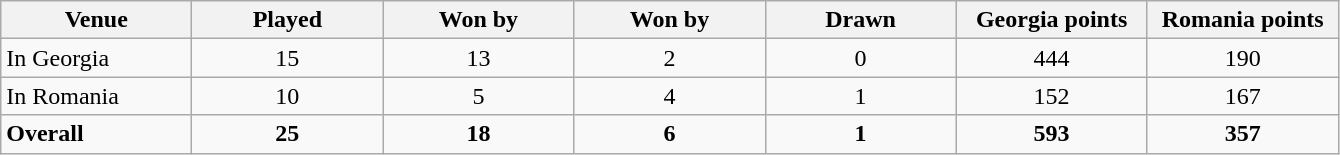<table class="wikitable" style="text-align:center">
<tr>
<th width="120">Venue</th>
<th width="120">Played</th>
<th width="120">Won by<br></th>
<th width="120">Won by<br></th>
<th width="120">Drawn</th>
<th width="120">Georgia points</th>
<th width="120">Romania points</th>
</tr>
<tr>
<td align=left>In Georgia</td>
<td>15</td>
<td>13</td>
<td>2</td>
<td>0</td>
<td>444</td>
<td>190</td>
</tr>
<tr>
<td align=left>In Romania</td>
<td>10</td>
<td>5</td>
<td>4</td>
<td>1</td>
<td>152</td>
<td>167</td>
</tr>
<tr>
<td align=left><strong>Overall</strong></td>
<td><strong>25</strong></td>
<td><strong>18</strong></td>
<td><strong>6</strong></td>
<td><strong>1</strong></td>
<td><strong>593</strong></td>
<td><strong>357</strong></td>
</tr>
</table>
